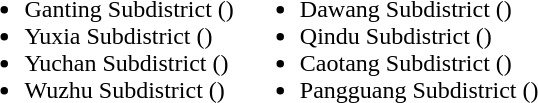<table>
<tr>
<td valign="top"><br><ul><li>Ganting Subdistrict ()</li><li>Yuxia Subdistrict ()</li><li>Yuchan Subdistrict ()</li><li>Wuzhu Subdistrict ()</li></ul></td>
<td valign="top"><br><ul><li>Dawang Subdistrict ()</li><li>Qindu Subdistrict ()</li><li>Caotang Subdistrict ()</li><li>Pangguang Subdistrict ()</li></ul></td>
</tr>
</table>
